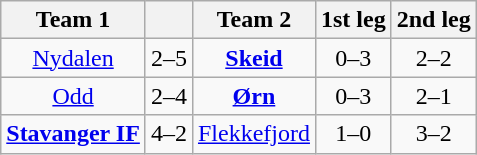<table class="wikitable" style="text-align: center;">
<tr>
<th>Team 1</th>
<th></th>
<th>Team 2</th>
<th>1st leg</th>
<th>2nd leg</th>
</tr>
<tr>
<td><a href='#'>Nydalen</a></td>
<td>2–5</td>
<td><strong><a href='#'>Skeid</a></strong></td>
<td>0–3</td>
<td>2–2</td>
</tr>
<tr>
<td><a href='#'>Odd</a></td>
<td>2–4</td>
<td><strong><a href='#'>Ørn</a></strong></td>
<td>0–3</td>
<td>2–1</td>
</tr>
<tr>
<td><strong><a href='#'>Stavanger IF</a></strong></td>
<td>4–2</td>
<td><a href='#'>Flekkefjord</a></td>
<td>1–0</td>
<td>3–2</td>
</tr>
</table>
